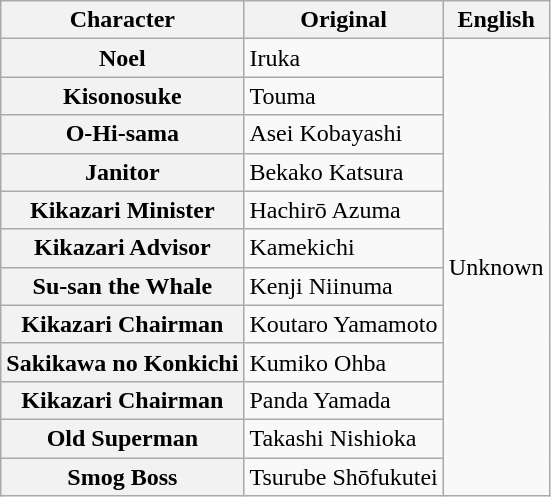<table class="wikitable">
<tr>
<th>Character</th>
<th>Original</th>
<th>English</th>
</tr>
<tr>
<th>Noel</th>
<td>Iruka</td>
<td rowspan="12">Unknown</td>
</tr>
<tr>
<th>Kisonosuke</th>
<td>Touma</td>
</tr>
<tr>
<th>O-Hi-sama</th>
<td>Asei Kobayashi</td>
</tr>
<tr>
<th>Janitor</th>
<td>Bekako Katsura</td>
</tr>
<tr>
<th>Kikazari Minister</th>
<td>Hachirō Azuma</td>
</tr>
<tr>
<th>Kikazari Advisor</th>
<td>Kamekichi</td>
</tr>
<tr>
<th>Su-san the Whale</th>
<td>Kenji Niinuma</td>
</tr>
<tr>
<th>Kikazari Chairman</th>
<td>Koutaro Yamamoto</td>
</tr>
<tr>
<th>Sakikawa no Konkichi</th>
<td>Kumiko Ohba</td>
</tr>
<tr>
<th>Kikazari Chairman</th>
<td>Panda Yamada</td>
</tr>
<tr>
<th>Old Superman</th>
<td>Takashi Nishioka</td>
</tr>
<tr>
<th>Smog Boss</th>
<td>Tsurube Shōfukutei</td>
</tr>
</table>
